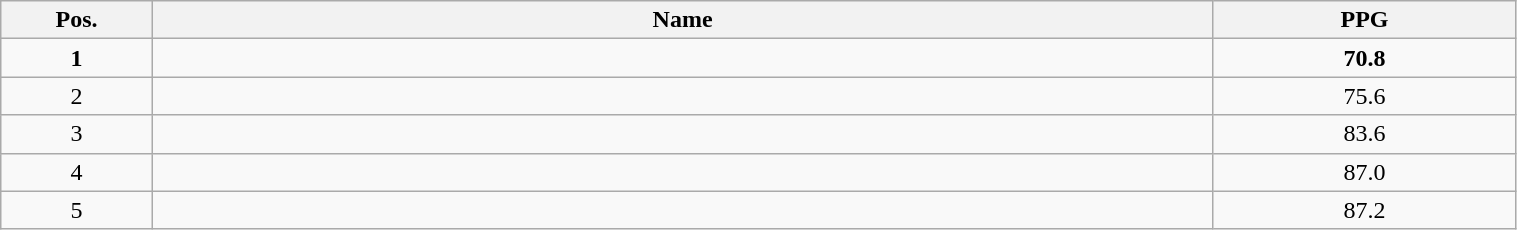<table class=wikitable width="80%">
<tr>
<th width="10%">Pos.</th>
<th width="70%">Name</th>
<th width="20%">PPG</th>
</tr>
<tr>
<td align=center><strong>1</strong></td>
<td><strong></strong></td>
<td align=center><strong>70.8</strong></td>
</tr>
<tr>
<td align=center>2</td>
<td></td>
<td align=center>75.6</td>
</tr>
<tr>
<td align=center>3</td>
<td></td>
<td align=center>83.6</td>
</tr>
<tr>
<td align=center>4</td>
<td></td>
<td align=center>87.0</td>
</tr>
<tr>
<td align=center>5</td>
<td></td>
<td align=center>87.2</td>
</tr>
</table>
